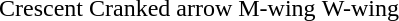<table style="margin:auto; text-align:center;">
<tr>
<td><br>Crescent</td>
<td><br>Cranked arrow</td>
<td><br>M-wing</td>
<td><br>W-wing</td>
</tr>
</table>
